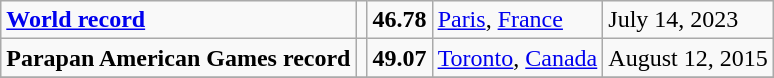<table class="wikitable">
<tr>
<td><strong><a href='#'>World record</a></strong></td>
<td></td>
<td><strong>46.78</strong></td>
<td><a href='#'>Paris</a>, <a href='#'>France</a></td>
<td>July 14, 2023</td>
</tr>
<tr>
<td><strong>Parapan American Games record</strong></td>
<td></td>
<td><strong>49.07</strong></td>
<td><a href='#'>Toronto</a>, <a href='#'>Canada</a></td>
<td>August 12, 2015</td>
</tr>
<tr>
</tr>
</table>
